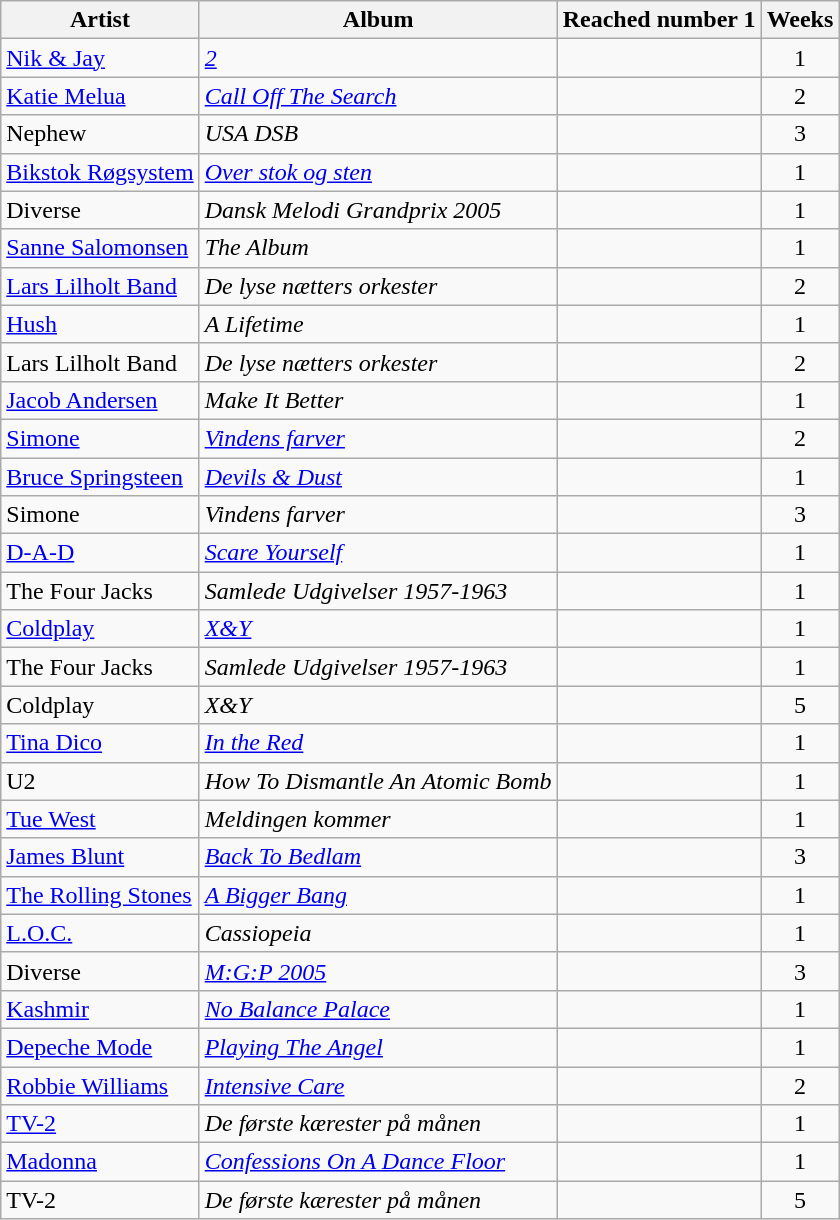<table class="sortable wikitable">
<tr>
<th>Artist</th>
<th>Album</th>
<th>Reached number 1</th>
<th>Weeks</th>
</tr>
<tr>
<td><a href='#'>Nik & Jay</a></td>
<td><em><a href='#'>2</a></em></td>
<td></td>
<td style="text-align:center;">1</td>
</tr>
<tr>
<td><a href='#'>Katie Melua</a></td>
<td><em><a href='#'>Call Off The Search</a></em></td>
<td></td>
<td style="text-align:center;">2</td>
</tr>
<tr>
<td>Nephew</td>
<td><em>USA DSB</em></td>
<td></td>
<td style="text-align:center;">3</td>
</tr>
<tr>
<td><a href='#'>Bikstok Røgsystem</a></td>
<td><em><a href='#'>Over stok og sten</a></em></td>
<td></td>
<td style="text-align:center;">1</td>
</tr>
<tr>
<td>Diverse</td>
<td><em>Dansk Melodi Grandprix 2005</em></td>
<td></td>
<td style="text-align:center;">1</td>
</tr>
<tr>
<td><a href='#'>Sanne Salomonsen</a></td>
<td><em>The Album</em></td>
<td></td>
<td style="text-align:center;">1</td>
</tr>
<tr>
<td><a href='#'>Lars Lilholt Band</a></td>
<td><em>De lyse nætters orkester</em></td>
<td></td>
<td style="text-align:center;">2</td>
</tr>
<tr>
<td><a href='#'>Hush</a></td>
<td><em>A Lifetime</em></td>
<td></td>
<td style="text-align:center;">1</td>
</tr>
<tr>
<td>Lars Lilholt Band</td>
<td><em>De lyse nætters orkester</em></td>
<td></td>
<td style="text-align:center;">2</td>
</tr>
<tr>
<td><a href='#'>Jacob Andersen</a></td>
<td><em>Make It Better</em></td>
<td></td>
<td style="text-align:center;">1</td>
</tr>
<tr>
<td><a href='#'>Simone</a></td>
<td><em><a href='#'>Vindens farver</a></em></td>
<td></td>
<td style="text-align:center;">2</td>
</tr>
<tr>
<td><a href='#'>Bruce Springsteen</a></td>
<td><em><a href='#'>Devils & Dust</a></em></td>
<td></td>
<td style="text-align:center;">1</td>
</tr>
<tr>
<td>Simone</td>
<td><em>Vindens farver</em></td>
<td></td>
<td style="text-align:center;">3</td>
</tr>
<tr>
<td><a href='#'>D-A-D</a></td>
<td><em><a href='#'>Scare Yourself</a></em></td>
<td></td>
<td style="text-align:center;">1</td>
</tr>
<tr>
<td>The Four Jacks</td>
<td><em>Samlede Udgivelser 1957-1963</em></td>
<td></td>
<td style="text-align:center;">1</td>
</tr>
<tr>
<td><a href='#'>Coldplay</a></td>
<td><em><a href='#'>X&Y</a></em></td>
<td></td>
<td style="text-align:center;">1</td>
</tr>
<tr>
<td>The Four Jacks</td>
<td><em>Samlede Udgivelser 1957-1963</em></td>
<td></td>
<td style="text-align:center;">1</td>
</tr>
<tr>
<td>Coldplay</td>
<td><em>X&Y</em></td>
<td></td>
<td style="text-align:center;">5</td>
</tr>
<tr>
<td><a href='#'>Tina Dico</a></td>
<td><em><a href='#'>In the Red</a></em></td>
<td></td>
<td style="text-align:center;">1</td>
</tr>
<tr>
<td>U2</td>
<td><em>How To Dismantle An Atomic Bomb</em></td>
<td></td>
<td style="text-align:center;">1</td>
</tr>
<tr>
<td><a href='#'>Tue West</a></td>
<td><em>Meldingen kommer</em></td>
<td></td>
<td style="text-align:center;">1</td>
</tr>
<tr>
<td><a href='#'>James Blunt</a></td>
<td><em><a href='#'>Back To Bedlam</a></em></td>
<td></td>
<td style="text-align:center;">3</td>
</tr>
<tr>
<td><a href='#'>The Rolling Stones</a></td>
<td><em><a href='#'>A Bigger Bang</a></em></td>
<td></td>
<td style="text-align:center;">1</td>
</tr>
<tr>
<td><a href='#'>L.O.C.</a></td>
<td><em>Cassiopeia</em></td>
<td></td>
<td style="text-align:center;">1</td>
</tr>
<tr>
<td>Diverse</td>
<td><em><a href='#'>M:G:P 2005</a></em></td>
<td></td>
<td style="text-align:center;">3</td>
</tr>
<tr>
<td><a href='#'>Kashmir</a></td>
<td><em><a href='#'>No Balance Palace</a></em></td>
<td></td>
<td style="text-align:center;">1</td>
</tr>
<tr>
<td><a href='#'>Depeche Mode</a></td>
<td><em><a href='#'>Playing The Angel</a></em></td>
<td></td>
<td style="text-align:center;">1</td>
</tr>
<tr>
<td><a href='#'>Robbie Williams</a></td>
<td><em><a href='#'>Intensive Care</a></em></td>
<td></td>
<td style="text-align:center;">2</td>
</tr>
<tr>
<td><a href='#'>TV-2</a></td>
<td><em>De første kærester på månen</em></td>
<td></td>
<td style="text-align:center;">1</td>
</tr>
<tr>
<td><a href='#'>Madonna</a></td>
<td><em><a href='#'>Confessions On A Dance Floor</a></em></td>
<td></td>
<td style="text-align:center;">1</td>
</tr>
<tr>
<td>TV-2</td>
<td><em>De første kærester på månen</em></td>
<td></td>
<td style="text-align:center;">5</td>
</tr>
</table>
